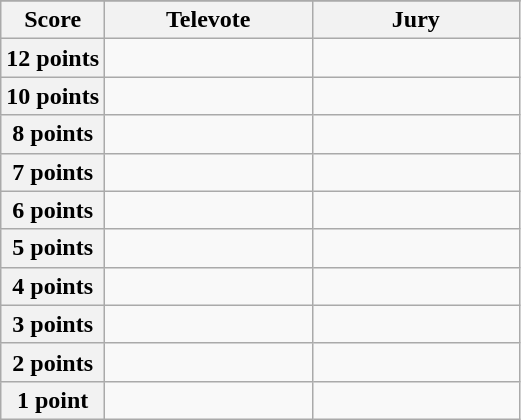<table class="wikitable">
<tr>
</tr>
<tr>
<th scope="col" width="20%">Score</th>
<th scope="col" width="40%">Televote</th>
<th scope="col" width="40%">Jury</th>
</tr>
<tr>
<th scope="row">12 points</th>
<td></td>
<td></td>
</tr>
<tr>
<th scope="row">10 points</th>
<td></td>
<td></td>
</tr>
<tr>
<th scope="row">8 points</th>
<td></td>
<td></td>
</tr>
<tr>
<th scope="row">7 points</th>
<td></td>
<td></td>
</tr>
<tr>
<th scope="row">6 points</th>
<td></td>
<td></td>
</tr>
<tr>
<th scope="row">5 points</th>
<td></td>
<td></td>
</tr>
<tr>
<th scope="row">4 points</th>
<td></td>
<td></td>
</tr>
<tr>
<th scope="row">3 points</th>
<td></td>
<td></td>
</tr>
<tr>
<th scope="row">2 points</th>
<td></td>
<td></td>
</tr>
<tr>
<th scope="row">1 point</th>
<td></td>
<td></td>
</tr>
</table>
